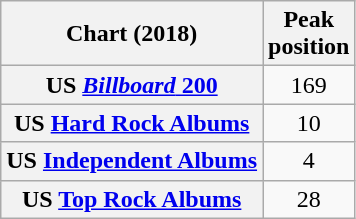<table class="wikitable sortable plainrowheaders" style="text-align:center">
<tr>
<th scope="col">Chart (2018)</th>
<th scope="col">Peak<br> position</th>
</tr>
<tr>
<th scope="row">US <a href='#'><em>Billboard</em> 200</a></th>
<td style="text-align:center;">169</td>
</tr>
<tr>
<th scope="row">US <a href='#'>Hard Rock Albums</a></th>
<td>10</td>
</tr>
<tr>
<th scope="row">US <a href='#'>Independent Albums</a></th>
<td>4</td>
</tr>
<tr>
<th scope="row">US <a href='#'>Top Rock Albums</a></th>
<td>28</td>
</tr>
</table>
